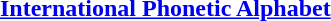<table border="0" cellpadding="4" cellspacing="0">
<tr>
<th><a href='#'>International Phonetic Alphabet</a></th>
</tr>
<tr valign="top">
<td><br></td>
</tr>
</table>
